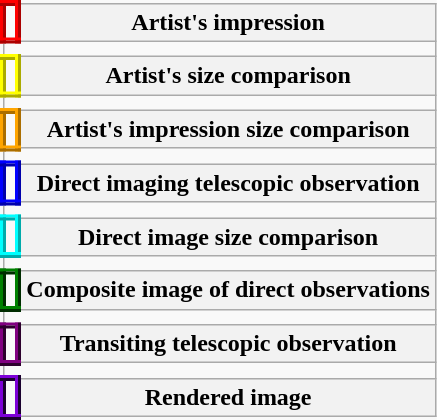<table class="wikitable">
<tr>
<td style="border:4px ridge red;"></td>
<th>Artist's impression</th>
</tr>
<tr>
<td colspan="2"></td>
</tr>
<tr>
<td style="border:4px ridge yellow;"></td>
<th>Artist's size comparison</th>
</tr>
<tr>
<td colspan="2"></td>
</tr>
<tr>
<td style="border:4px ridge orange;"></td>
<th>Artist's impression size comparison</th>
</tr>
<tr>
<td colspan="2"></td>
</tr>
<tr>
<td style="border:4px ridge blue;"></td>
<th>Direct imaging telescopic observation</th>
</tr>
<tr>
<td colspan="2"></td>
</tr>
<tr>
<td style="border:4px ridge cyan;"></td>
<th>Direct image size comparison</th>
</tr>
<tr>
<td colspan="2"></td>
</tr>
<tr>
<td style="border:4px ridge green;"></td>
<th>Composite image of direct observations</th>
</tr>
<tr>
<td colspan="2"></td>
</tr>
<tr>
<td style="border:4px ridge purple;"></td>
<th>Transiting telescopic observation</th>
</tr>
<tr>
<td colspan="2"></td>
</tr>
<tr>
<td style="border:4px ridge indigo;"></td>
<th>Rendered image</th>
</tr>
</table>
